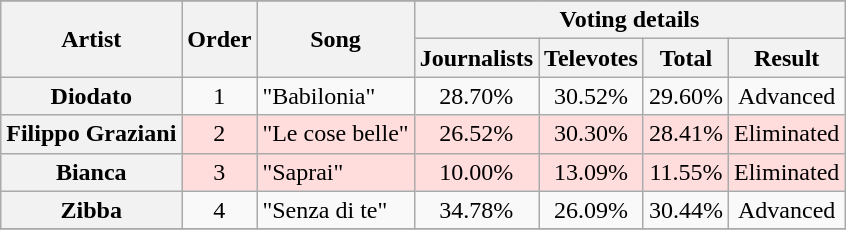<table class="wikitable plainrowheaders" style="text-align:center;">
<tr>
</tr>
<tr>
<th rowspan="2">Artist</th>
<th rowspan="2">Order</th>
<th rowspan="2">Song</th>
<th colspan="4">Voting details</th>
</tr>
<tr>
<th>Journalists</th>
<th>Televotes</th>
<th>Total</th>
<th>Result</th>
</tr>
<tr>
<th scope="row">Diodato</th>
<td>1</td>
<td style="text-align:left;">"Babilonia"</td>
<td>28.70%</td>
<td>30.52%</td>
<td>29.60%</td>
<td>Advanced</td>
</tr>
<tr style="background-color:#FFDDDD;">
<th scope="row">Filippo Graziani</th>
<td>2</td>
<td style="text-align:left;">"Le cose belle"</td>
<td>26.52%</td>
<td>30.30%</td>
<td>28.41%</td>
<td>Eliminated</td>
</tr>
<tr style="background-color:#FFDDDD;">
<th scope="row">Bianca</th>
<td>3</td>
<td style="text-align:left;">"Saprai"</td>
<td>10.00%</td>
<td>13.09%</td>
<td>11.55%</td>
<td>Eliminated</td>
</tr>
<tr>
<th scope="row">Zibba</th>
<td>4</td>
<td style="text-align:left;">"Senza di te"</td>
<td>34.78%</td>
<td>26.09%</td>
<td>30.44%</td>
<td>Advanced</td>
</tr>
<tr>
</tr>
</table>
